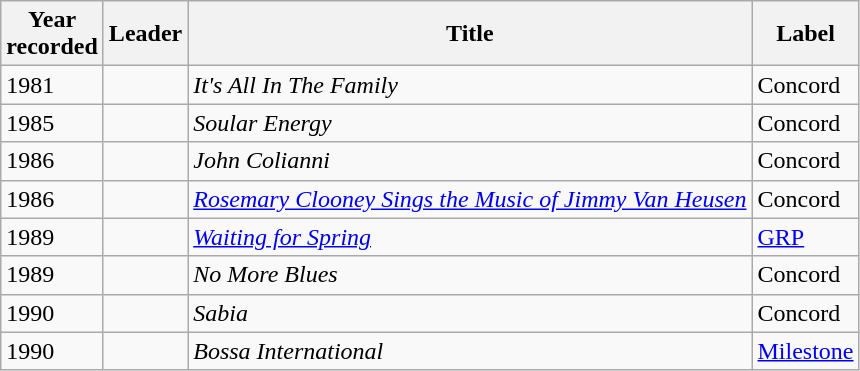<table class="wikitable sortable">
<tr>
<th>Year <br>recorded</th>
<th>Leader</th>
<th>Title</th>
<th>Label</th>
</tr>
<tr>
<td>1981</td>
<td></td>
<td><em>It's All In The Family</em></td>
<td>Concord</td>
</tr>
<tr>
<td>1985</td>
<td></td>
<td><em>Soular Energy</em></td>
<td>Concord</td>
</tr>
<tr>
<td>1986</td>
<td></td>
<td><em>John Colianni</em></td>
<td>Concord</td>
</tr>
<tr>
<td>1986</td>
<td></td>
<td><em><a href='#'>Rosemary Clooney Sings the Music of Jimmy Van Heusen</a></em></td>
<td>Concord</td>
</tr>
<tr>
<td>1989</td>
<td></td>
<td><em><a href='#'>Waiting for Spring</a></em></td>
<td><a href='#'>GRP</a></td>
</tr>
<tr>
<td>1989</td>
<td></td>
<td><em>No More Blues</em></td>
<td>Concord</td>
</tr>
<tr>
<td>1990</td>
<td></td>
<td><em>Sabia</em></td>
<td>Concord</td>
</tr>
<tr>
<td>1990</td>
<td></td>
<td><em>Bossa International</em></td>
<td><a href='#'>Milestone</a></td>
</tr>
</table>
